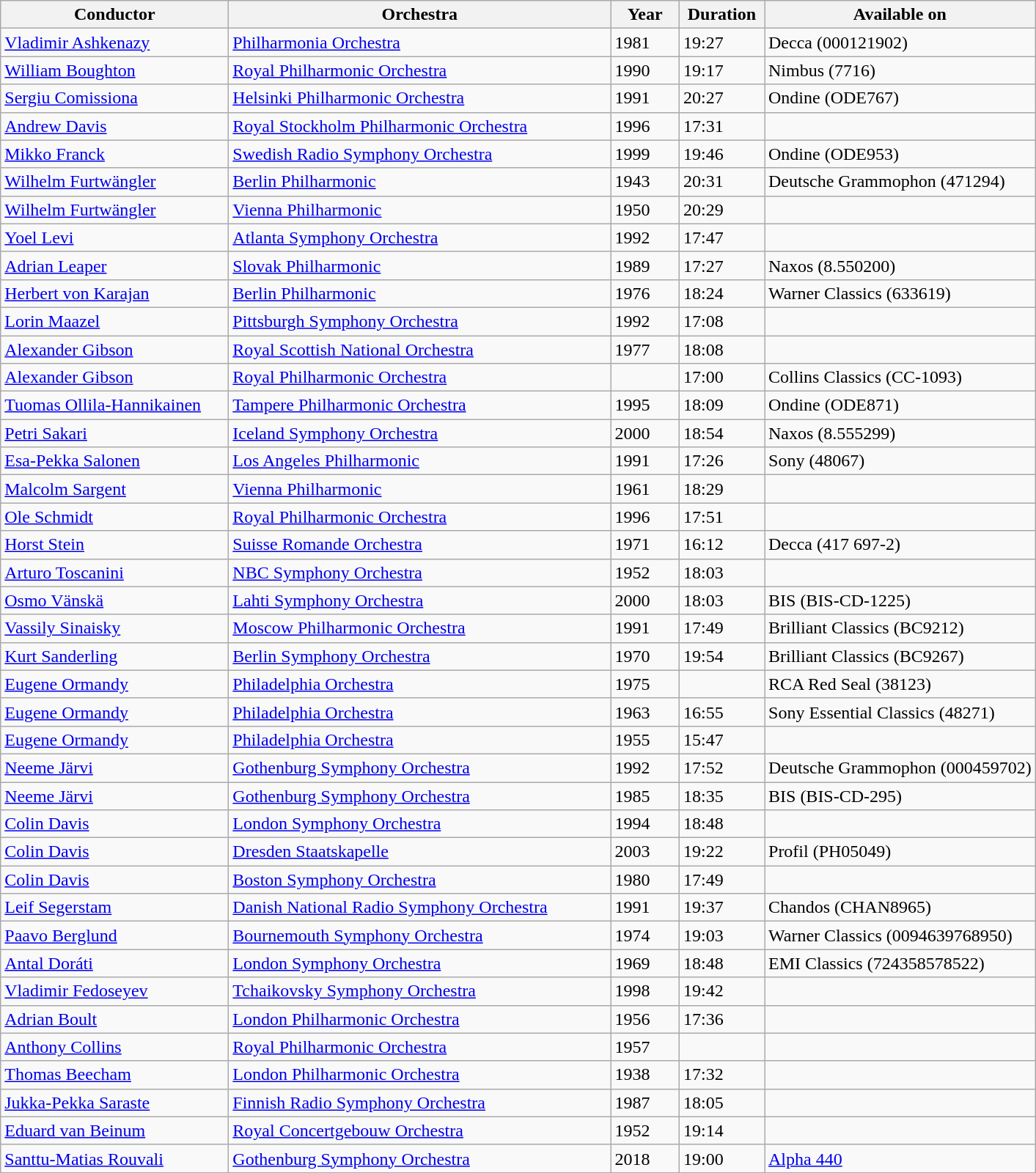<table class="wikitable sortable" border="1">
<tr>
<th scope="col" width="200px">Conductor</th>
<th scope="col" width="340px">Orchestra</th>
<th scope="col" width="55px">Year</th>
<th scope="col" width="70px">Duration</th>
<th>Available on</th>
</tr>
<tr>
<td><a href='#'>Vladimir Ashkenazy</a></td>
<td><a href='#'>Philharmonia Orchestra</a></td>
<td>1981</td>
<td>19:27</td>
<td>Decca (000121902)</td>
</tr>
<tr>
<td><a href='#'>William Boughton</a></td>
<td><a href='#'>Royal Philharmonic Orchestra</a></td>
<td>1990</td>
<td>19:17</td>
<td>Nimbus (7716)</td>
</tr>
<tr>
<td><a href='#'>Sergiu Comissiona</a></td>
<td><a href='#'>Helsinki Philharmonic Orchestra</a></td>
<td>1991</td>
<td>20:27</td>
<td>Ondine (ODE767)</td>
</tr>
<tr>
<td><a href='#'>Andrew Davis</a></td>
<td><a href='#'>Royal Stockholm Philharmonic Orchestra</a></td>
<td>1996</td>
<td>17:31</td>
<td></td>
</tr>
<tr>
<td><a href='#'>Mikko Franck</a></td>
<td><a href='#'>Swedish Radio Symphony Orchestra</a></td>
<td>1999</td>
<td>19:46</td>
<td>Ondine (ODE953)</td>
</tr>
<tr>
<td><a href='#'>Wilhelm Furtwängler</a></td>
<td><a href='#'>Berlin Philharmonic</a></td>
<td>1943</td>
<td>20:31</td>
<td>Deutsche Grammophon (471294)</td>
</tr>
<tr>
<td><a href='#'>Wilhelm Furtwängler</a></td>
<td><a href='#'>Vienna Philharmonic</a></td>
<td>1950</td>
<td>20:29</td>
<td></td>
</tr>
<tr>
<td><a href='#'>Yoel Levi</a></td>
<td><a href='#'>Atlanta Symphony Orchestra</a></td>
<td>1992</td>
<td>17:47</td>
<td></td>
</tr>
<tr>
<td><a href='#'>Adrian Leaper</a></td>
<td><a href='#'>Slovak Philharmonic</a></td>
<td>1989</td>
<td>17:27</td>
<td>Naxos (8.550200)</td>
</tr>
<tr>
<td><a href='#'>Herbert von Karajan</a></td>
<td><a href='#'>Berlin Philharmonic</a></td>
<td>1976</td>
<td>18:24</td>
<td>Warner Classics (633619)</td>
</tr>
<tr>
<td><a href='#'>Lorin Maazel</a></td>
<td><a href='#'>Pittsburgh Symphony Orchestra</a></td>
<td>1992</td>
<td>17:08</td>
<td></td>
</tr>
<tr>
<td><a href='#'>Alexander Gibson</a></td>
<td><a href='#'>Royal Scottish National Orchestra</a></td>
<td>1977</td>
<td>18:08</td>
<td></td>
</tr>
<tr>
<td><a href='#'>Alexander Gibson</a></td>
<td><a href='#'>Royal Philharmonic Orchestra</a></td>
<td></td>
<td>17:00</td>
<td>Collins Classics (CC-1093)</td>
</tr>
<tr>
<td><a href='#'>Tuomas Ollila-Hannikainen</a></td>
<td><a href='#'>Tampere Philharmonic Orchestra</a></td>
<td>1995</td>
<td>18:09</td>
<td>Ondine (ODE871)</td>
</tr>
<tr>
<td><a href='#'>Petri Sakari</a></td>
<td><a href='#'>Iceland Symphony Orchestra</a></td>
<td>2000</td>
<td>18:54</td>
<td>Naxos (8.555299)</td>
</tr>
<tr>
<td><a href='#'>Esa-Pekka Salonen</a></td>
<td><a href='#'>Los Angeles Philharmonic</a></td>
<td>1991</td>
<td>17:26</td>
<td>Sony (48067)</td>
</tr>
<tr>
<td><a href='#'>Malcolm Sargent</a></td>
<td><a href='#'>Vienna Philharmonic</a></td>
<td>1961</td>
<td>18:29</td>
<td></td>
</tr>
<tr>
<td><a href='#'>Ole Schmidt</a></td>
<td><a href='#'>Royal Philharmonic Orchestra</a></td>
<td>1996</td>
<td>17:51</td>
<td></td>
</tr>
<tr>
<td><a href='#'>Horst Stein</a></td>
<td><a href='#'>Suisse Romande Orchestra</a></td>
<td>1971</td>
<td>16:12</td>
<td>Decca (417 697-2)</td>
</tr>
<tr>
<td><a href='#'>Arturo Toscanini</a></td>
<td><a href='#'>NBC Symphony Orchestra</a></td>
<td>1952</td>
<td>18:03</td>
<td></td>
</tr>
<tr>
<td><a href='#'>Osmo Vänskä</a></td>
<td><a href='#'>Lahti Symphony Orchestra</a></td>
<td>2000</td>
<td>18:03</td>
<td>BIS (BIS-CD-1225)</td>
</tr>
<tr>
<td><a href='#'>Vassily Sinaisky</a></td>
<td><a href='#'>Moscow Philharmonic Orchestra</a></td>
<td>1991</td>
<td>17:49</td>
<td>Brilliant Classics (BC9212)</td>
</tr>
<tr>
<td><a href='#'>Kurt Sanderling</a></td>
<td><a href='#'>Berlin Symphony Orchestra</a></td>
<td>1970</td>
<td>19:54</td>
<td>Brilliant Classics (BC9267)</td>
</tr>
<tr>
<td><a href='#'>Eugene Ormandy</a></td>
<td><a href='#'>Philadelphia Orchestra</a></td>
<td>1975</td>
<td></td>
<td>RCA Red Seal (38123)</td>
</tr>
<tr>
<td><a href='#'>Eugene Ormandy</a></td>
<td><a href='#'>Philadelphia Orchestra</a></td>
<td>1963</td>
<td>16:55</td>
<td>Sony Essential Classics (48271)</td>
</tr>
<tr>
<td><a href='#'>Eugene Ormandy</a></td>
<td><a href='#'>Philadelphia Orchestra</a></td>
<td>1955</td>
<td>15:47</td>
<td></td>
</tr>
<tr>
<td><a href='#'>Neeme Järvi</a></td>
<td><a href='#'>Gothenburg Symphony Orchestra</a></td>
<td>1992</td>
<td>17:52</td>
<td>Deutsche Grammophon (000459702)</td>
</tr>
<tr>
<td><a href='#'>Neeme Järvi</a></td>
<td><a href='#'>Gothenburg Symphony Orchestra</a></td>
<td>1985</td>
<td>18:35</td>
<td>BIS (BIS-CD-295)</td>
</tr>
<tr>
<td><a href='#'>Colin Davis</a></td>
<td><a href='#'>London Symphony Orchestra</a></td>
<td>1994</td>
<td>18:48</td>
<td></td>
</tr>
<tr>
<td><a href='#'>Colin Davis</a></td>
<td><a href='#'>Dresden Staatskapelle</a></td>
<td>2003</td>
<td>19:22</td>
<td>Profil (PH05049)</td>
</tr>
<tr>
<td><a href='#'>Colin Davis</a></td>
<td><a href='#'>Boston Symphony Orchestra</a></td>
<td>1980</td>
<td>17:49</td>
<td></td>
</tr>
<tr>
<td><a href='#'>Leif Segerstam</a></td>
<td><a href='#'>Danish National Radio Symphony Orchestra</a></td>
<td>1991</td>
<td>19:37</td>
<td>Chandos (CHAN8965)</td>
</tr>
<tr>
<td><a href='#'>Paavo Berglund</a></td>
<td><a href='#'>Bournemouth Symphony Orchestra</a></td>
<td>1974</td>
<td>19:03</td>
<td>Warner Classics (0094639768950)</td>
</tr>
<tr>
<td><a href='#'>Antal Doráti</a></td>
<td><a href='#'>London Symphony Orchestra</a></td>
<td>1969</td>
<td>18:48</td>
<td>EMI Classics (724358578522)</td>
</tr>
<tr>
<td><a href='#'>Vladimir Fedoseyev</a></td>
<td><a href='#'>Tchaikovsky Symphony Orchestra</a></td>
<td>1998</td>
<td>19:42</td>
<td></td>
</tr>
<tr>
<td><a href='#'>Adrian Boult</a></td>
<td><a href='#'>London Philharmonic Orchestra</a></td>
<td>1956</td>
<td>17:36</td>
<td></td>
</tr>
<tr>
<td><a href='#'>Anthony Collins</a></td>
<td><a href='#'>Royal Philharmonic Orchestra</a></td>
<td>1957</td>
<td></td>
<td></td>
</tr>
<tr>
<td><a href='#'>Thomas Beecham</a></td>
<td><a href='#'>London Philharmonic Orchestra</a></td>
<td>1938</td>
<td>17:32</td>
<td></td>
</tr>
<tr>
<td><a href='#'>Jukka-Pekka Saraste</a></td>
<td><a href='#'>Finnish Radio Symphony Orchestra</a></td>
<td>1987</td>
<td>18:05</td>
<td></td>
</tr>
<tr>
<td><a href='#'>Eduard van Beinum</a></td>
<td><a href='#'>Royal Concertgebouw Orchestra</a></td>
<td>1952</td>
<td>19:14</td>
<td></td>
</tr>
<tr>
<td><a href='#'>Santtu-Matias Rouvali</a></td>
<td><a href='#'>Gothenburg Symphony Orchestra</a></td>
<td>2018</td>
<td>19:00</td>
<td><a href='#'>Alpha 440</a></td>
</tr>
</table>
